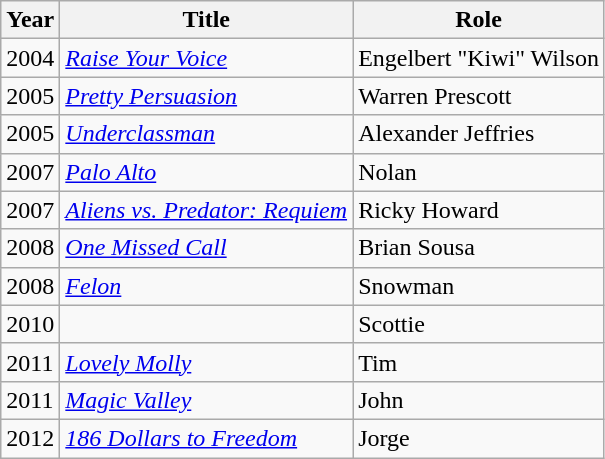<table class="wikitable sortable">
<tr>
<th>Year</th>
<th>Title</th>
<th>Role</th>
</tr>
<tr>
<td>2004</td>
<td><em><a href='#'>Raise Your Voice</a></em></td>
<td>Engelbert "Kiwi" Wilson</td>
</tr>
<tr>
<td>2005</td>
<td><em><a href='#'>Pretty Persuasion</a></em></td>
<td>Warren Prescott</td>
</tr>
<tr>
<td>2005</td>
<td><em><a href='#'>Underclassman</a></em></td>
<td>Alexander Jeffries</td>
</tr>
<tr>
<td>2007</td>
<td><em><a href='#'>Palo Alto</a></em></td>
<td>Nolan</td>
</tr>
<tr>
<td>2007</td>
<td><em><a href='#'>Aliens vs. Predator: Requiem</a></em></td>
<td>Ricky Howard</td>
</tr>
<tr>
<td>2008</td>
<td><em><a href='#'>One Missed Call</a></em></td>
<td>Brian Sousa</td>
</tr>
<tr>
<td>2008</td>
<td><em><a href='#'>Felon</a></em></td>
<td>Snowman</td>
</tr>
<tr>
<td>2010</td>
<td><em></em></td>
<td>Scottie</td>
</tr>
<tr>
<td>2011</td>
<td><em><a href='#'>Lovely Molly</a></em></td>
<td>Tim</td>
</tr>
<tr>
<td>2011</td>
<td><em><a href='#'>Magic Valley</a></em></td>
<td>John</td>
</tr>
<tr>
<td>2012</td>
<td><em><a href='#'>186 Dollars to Freedom</a></em></td>
<td>Jorge</td>
</tr>
</table>
